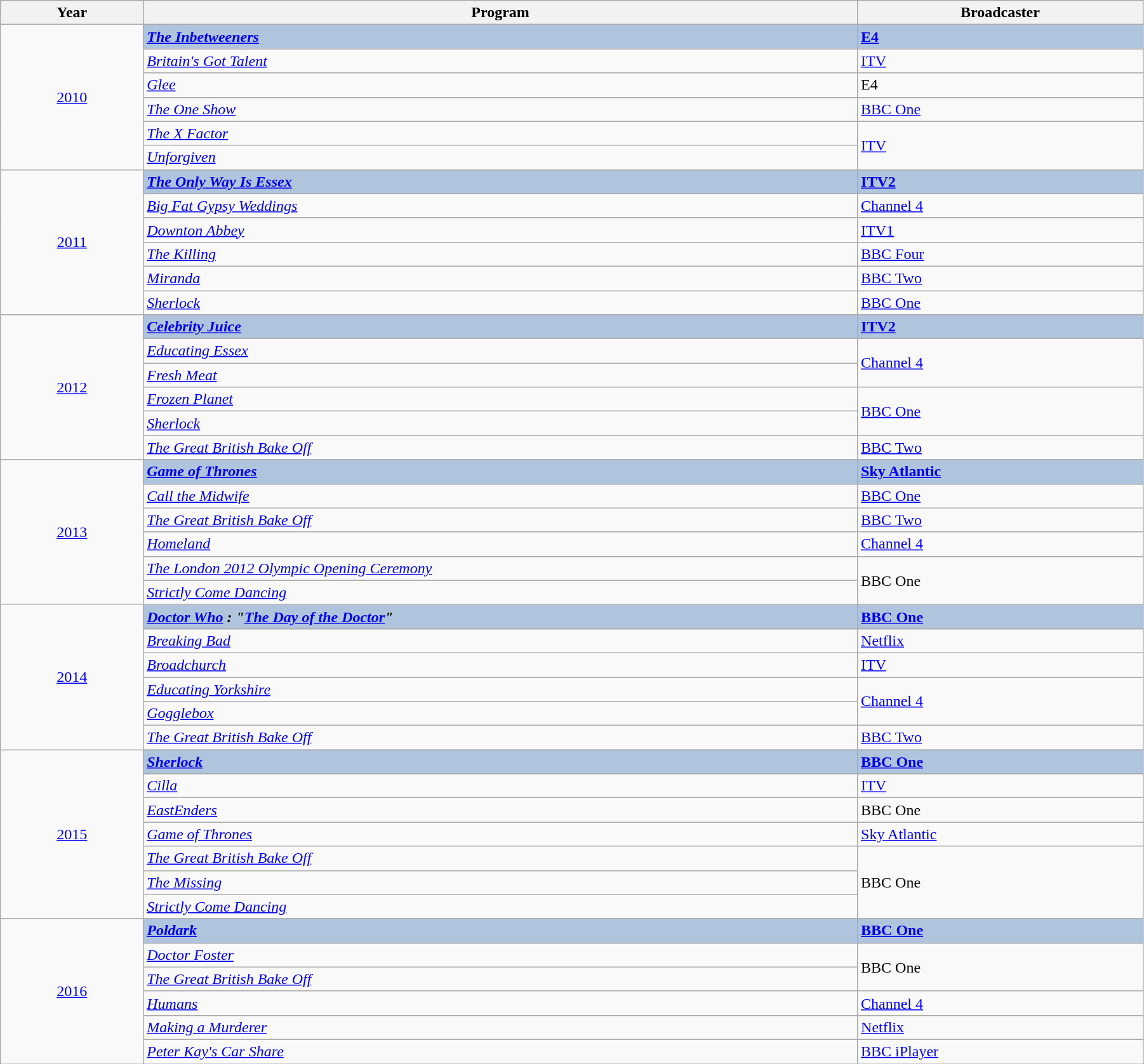<table class="wikitable" width="95%">
<tr>
<th width=5%>Year</th>
<th width=25%>Program</th>
<th width=10%><strong>Broadcaster</strong></th>
</tr>
<tr>
<td rowspan="6" style="text-align:center;"><a href='#'>2010</a></td>
<td style="background:#B0C4DE;"><strong><em><a href='#'>The Inbetweeners</a></em></strong></td>
<td style="background:#B0C4DE;"><strong><a href='#'>E4</a></strong></td>
</tr>
<tr>
<td><em><a href='#'>Britain's Got Talent</a></em></td>
<td><a href='#'>ITV</a></td>
</tr>
<tr>
<td><em><a href='#'>Glee</a></em></td>
<td>E4</td>
</tr>
<tr>
<td><em><a href='#'>The One Show</a></em></td>
<td><a href='#'>BBC One</a></td>
</tr>
<tr>
<td><em><a href='#'>The X Factor</a></em></td>
<td rowspan=2><a href='#'>ITV</a></td>
</tr>
<tr>
<td><em><a href='#'>Unforgiven</a></em></td>
</tr>
<tr>
<td rowspan="6" style="text-align:center;"><a href='#'>2011</a></td>
<td style="background:#B0C4DE;"><strong><em><a href='#'>The Only Way Is Essex</a></em></strong></td>
<td style="background:#B0C4DE;"><strong><a href='#'>ITV2</a></strong></td>
</tr>
<tr>
<td><em><a href='#'>Big Fat Gypsy Weddings</a></em></td>
<td><a href='#'>Channel 4</a></td>
</tr>
<tr>
<td><em><a href='#'>Downton Abbey</a></em></td>
<td><a href='#'>ITV1</a></td>
</tr>
<tr>
<td><em><a href='#'>The Killing</a></em></td>
<td><a href='#'>BBC Four</a></td>
</tr>
<tr>
<td><em><a href='#'>Miranda</a></em></td>
<td><a href='#'>BBC Two</a></td>
</tr>
<tr>
<td><em><a href='#'>Sherlock</a></em></td>
<td><a href='#'>BBC One</a></td>
</tr>
<tr>
<td rowspan="6" style="text-align:center;"><a href='#'>2012</a></td>
<td style="background:#B0C4DE;"><strong><em><a href='#'>Celebrity Juice</a></em></strong></td>
<td style="background:#B0C4DE;"><strong><a href='#'>ITV2</a></strong></td>
</tr>
<tr>
<td><em><a href='#'>Educating Essex</a></em></td>
<td rowspan=2><a href='#'>Channel 4</a></td>
</tr>
<tr>
<td><em><a href='#'>Fresh Meat</a></em></td>
</tr>
<tr>
<td><em><a href='#'>Frozen Planet</a></em></td>
<td rowspan=2><a href='#'>BBC One</a></td>
</tr>
<tr>
<td><em><a href='#'>Sherlock</a></em></td>
</tr>
<tr>
<td><em><a href='#'>The Great British Bake Off</a></em></td>
<td><a href='#'>BBC Two</a></td>
</tr>
<tr>
<td rowspan="6" style="text-align:center;"><a href='#'>2013</a></td>
<td style="background:#B0C4DE;"><strong><em><a href='#'>Game of Thrones</a></em></strong></td>
<td style="background:#B0C4DE;"><strong><a href='#'>Sky Atlantic</a></strong></td>
</tr>
<tr>
<td><em><a href='#'>Call the Midwife</a></em></td>
<td><a href='#'>BBC One</a></td>
</tr>
<tr>
<td><em><a href='#'>The Great British Bake Off</a></em></td>
<td><a href='#'>BBC Two</a></td>
</tr>
<tr>
<td><em><a href='#'>Homeland</a></em></td>
<td><a href='#'>Channel 4</a></td>
</tr>
<tr>
<td><em><a href='#'>The London 2012 Olympic Opening Ceremony</a></em></td>
<td rowspan=2>BBC One</td>
</tr>
<tr>
<td><em><a href='#'>Strictly Come Dancing</a></em></td>
</tr>
<tr>
<td rowspan="6" style="text-align:center;"><a href='#'>2014</a></td>
<td style="background:#B0C4DE;"><strong><em><a href='#'>Doctor Who</a> : "<a href='#'>The Day of the Doctor</a>"</em></strong></td>
<td style="background:#B0C4DE;"><strong><a href='#'>BBC One</a></strong></td>
</tr>
<tr>
<td><em><a href='#'>Breaking Bad</a></em></td>
<td><a href='#'>Netflix</a></td>
</tr>
<tr>
<td><em><a href='#'>Broadchurch</a></em></td>
<td><a href='#'>ITV</a></td>
</tr>
<tr>
<td><em><a href='#'>Educating Yorkshire</a></em></td>
<td rowspan=2><a href='#'>Channel 4</a></td>
</tr>
<tr>
<td><em><a href='#'>Gogglebox</a></em></td>
</tr>
<tr>
<td><em><a href='#'>The Great British Bake Off</a></em></td>
<td><a href='#'>BBC Two</a></td>
</tr>
<tr>
<td rowspan="7" style="text-align:center;"><a href='#'>2015</a></td>
<td style="background:#B0C4DE;"><strong><em><a href='#'>Sherlock</a></em></strong></td>
<td style="background:#B0C4DE;"><strong><a href='#'>BBC One</a></strong></td>
</tr>
<tr>
<td><em><a href='#'>Cilla</a></em></td>
<td><a href='#'>ITV</a></td>
</tr>
<tr>
<td><em><a href='#'>EastEnders</a></em></td>
<td>BBC One</td>
</tr>
<tr>
<td><em><a href='#'>Game of Thrones</a></em></td>
<td><a href='#'>Sky Atlantic</a></td>
</tr>
<tr>
<td><em><a href='#'>The Great British Bake Off</a></em></td>
<td rowspan=3>BBC One</td>
</tr>
<tr>
<td><em><a href='#'>The Missing</a></em></td>
</tr>
<tr>
<td><em><a href='#'>Strictly Come Dancing</a></em></td>
</tr>
<tr>
<td rowspan="6" style="text-align:center;"><a href='#'>2016</a></td>
<td style="background:#B0C4DE;"><strong><em><a href='#'>Poldark</a></em></strong></td>
<td style="background:#B0C4DE;"><strong><a href='#'>BBC One</a></strong></td>
</tr>
<tr>
<td><em><a href='#'>Doctor Foster</a></em></td>
<td rowspan=2>BBC One</td>
</tr>
<tr>
<td><em><a href='#'>The Great British Bake Off</a></em></td>
</tr>
<tr>
<td><em><a href='#'>Humans</a></em></td>
<td><a href='#'>Channel 4</a></td>
</tr>
<tr>
<td><em><a href='#'>Making a Murderer</a></em></td>
<td><a href='#'>Netflix</a></td>
</tr>
<tr>
<td><em><a href='#'>Peter Kay's Car Share</a></em></td>
<td><a href='#'>BBC iPlayer</a></td>
</tr>
</table>
